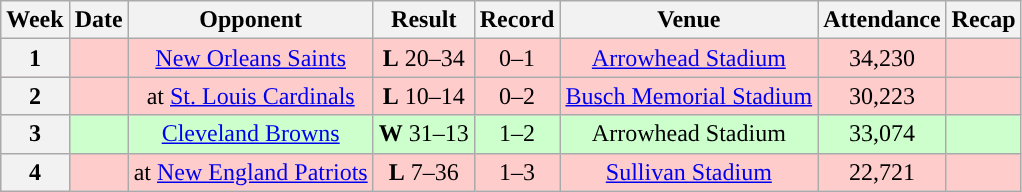<table class="wikitable" style="text-align:center">
<tr>
<th>Week</th>
<th>Date</th>
<th>Opponent</th>
<th>Result</th>
<th>Record</th>
<th>Venue</th>
<th>Attendance</th>
<th>Recap</th>
</tr>
<tr style="background:#fcc">
<th>1</th>
<td></td>
<td><a href='#'>New Orleans Saints</a></td>
<td><strong>L</strong> 20–34</td>
<td>0–1</td>
<td><a href='#'>Arrowhead Stadium</a></td>
<td>34,230</td>
<td></td>
</tr>
<tr style="background:#fcc">
<th>2</th>
<td></td>
<td>at <a href='#'>St. Louis Cardinals</a></td>
<td><strong>L</strong> 10–14</td>
<td>0–2</td>
<td><a href='#'>Busch Memorial Stadium</a></td>
<td>30,223</td>
<td></td>
</tr>
<tr style="background:#cfc">
<th>3</th>
<td></td>
<td><a href='#'>Cleveland Browns</a></td>
<td><strong>W</strong> 31–13</td>
<td>1–2</td>
<td>Arrowhead Stadium</td>
<td>33,074</td>
<td></td>
</tr>
<tr style="background:#fcc">
<th>4</th>
<td></td>
<td>at <a href='#'>New England Patriots</a></td>
<td><strong>L</strong> 7–36</td>
<td>1–3</td>
<td><a href='#'>Sullivan Stadium</a></td>
<td>22,721</td>
<td></td>
</tr>
</table>
